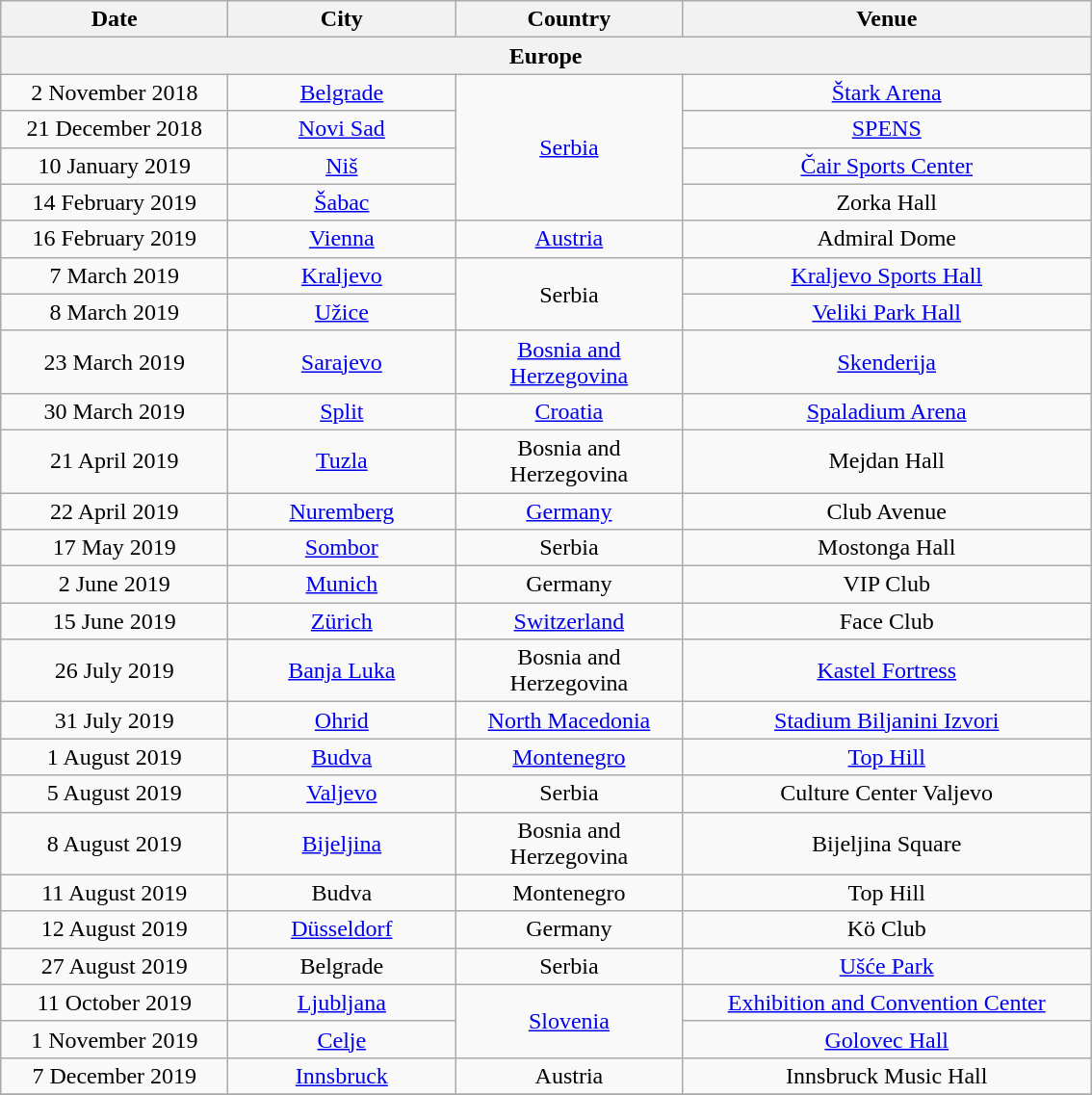<table class="wikitable" style="text-align:center;">
<tr>
<th width="150">Date</th>
<th width="150">City</th>
<th width="150">Country</th>
<th width="275">Venue</th>
</tr>
<tr>
<th colspan="7">Europe</th>
</tr>
<tr>
<td>2 November 2018</td>
<td><a href='#'>Belgrade</a></td>
<td rowspan="4"><a href='#'>Serbia</a></td>
<td><a href='#'>Štark Arena</a></td>
</tr>
<tr>
<td>21 December 2018</td>
<td><a href='#'>Novi Sad</a></td>
<td><a href='#'>SPENS</a></td>
</tr>
<tr>
<td>10 January 2019</td>
<td><a href='#'>Niš</a></td>
<td><a href='#'>Čair Sports Center</a></td>
</tr>
<tr>
<td>14 February 2019</td>
<td><a href='#'>Šabac</a></td>
<td>Zorka Hall</td>
</tr>
<tr>
<td>16 February 2019</td>
<td><a href='#'>Vienna</a></td>
<td><a href='#'>Austria</a></td>
<td>Admiral Dome</td>
</tr>
<tr>
<td>7 March 2019</td>
<td><a href='#'>Kraljevo</a></td>
<td rowspan="2">Serbia</td>
<td><a href='#'>Kraljevo Sports Hall</a></td>
</tr>
<tr>
<td>8 March 2019</td>
<td><a href='#'>Užice</a></td>
<td><a href='#'>Veliki Park Hall</a></td>
</tr>
<tr>
<td>23 March 2019</td>
<td><a href='#'>Sarajevo</a></td>
<td><a href='#'>Bosnia and Herzegovina</a></td>
<td><a href='#'>Skenderija</a></td>
</tr>
<tr>
<td>30 March 2019</td>
<td><a href='#'>Split</a></td>
<td><a href='#'>Croatia</a></td>
<td><a href='#'>Spaladium Arena</a></td>
</tr>
<tr>
<td>21 April 2019</td>
<td><a href='#'>Tuzla</a></td>
<td>Bosnia and Herzegovina</td>
<td>Mejdan Hall</td>
</tr>
<tr>
<td>22 April 2019</td>
<td><a href='#'>Nuremberg</a></td>
<td><a href='#'>Germany</a></td>
<td>Club Avenue</td>
</tr>
<tr>
<td>17 May 2019</td>
<td><a href='#'>Sombor</a></td>
<td>Serbia</td>
<td>Mostonga Hall</td>
</tr>
<tr>
<td>2 June 2019</td>
<td><a href='#'>Munich</a></td>
<td>Germany</td>
<td>VIP Club</td>
</tr>
<tr>
<td>15 June 2019</td>
<td><a href='#'>Zürich</a></td>
<td><a href='#'>Switzerland</a></td>
<td>Face Club</td>
</tr>
<tr>
<td>26 July 2019</td>
<td><a href='#'>Banja Luka</a></td>
<td>Bosnia and Herzegovina</td>
<td><a href='#'>Kastel Fortress</a></td>
</tr>
<tr>
<td>31 July 2019</td>
<td><a href='#'>Ohrid</a></td>
<td><a href='#'>North Macedonia</a></td>
<td><a href='#'>Stadium Biljanini Izvori</a></td>
</tr>
<tr>
<td>1 August 2019</td>
<td><a href='#'>Budva</a></td>
<td><a href='#'>Montenegro</a></td>
<td><a href='#'>Top Hill</a></td>
</tr>
<tr>
<td>5 August 2019</td>
<td><a href='#'>Valjevo</a></td>
<td>Serbia</td>
<td>Culture Center Valjevo</td>
</tr>
<tr>
<td>8 August 2019</td>
<td><a href='#'>Bijeljina</a></td>
<td>Bosnia and Herzegovina</td>
<td>Bijeljina Square</td>
</tr>
<tr>
<td>11 August 2019</td>
<td>Budva</td>
<td>Montenegro</td>
<td>Top Hill</td>
</tr>
<tr>
<td>12 August 2019</td>
<td><a href='#'>Düsseldorf</a></td>
<td>Germany</td>
<td>Kö Club</td>
</tr>
<tr>
<td>27 August 2019</td>
<td>Belgrade</td>
<td>Serbia</td>
<td><a href='#'>Ušće Park</a></td>
</tr>
<tr>
<td>11 October 2019</td>
<td><a href='#'>Ljubljana</a></td>
<td rowspan="2"><a href='#'>Slovenia</a></td>
<td><a href='#'>Exhibition and Convention Center</a></td>
</tr>
<tr>
<td>1 November 2019</td>
<td><a href='#'>Celje</a></td>
<td><a href='#'>Golovec Hall</a></td>
</tr>
<tr>
<td>7 December 2019</td>
<td><a href='#'>Innsbruck</a></td>
<td>Austria</td>
<td>Innsbruck Music Hall</td>
</tr>
<tr>
</tr>
</table>
